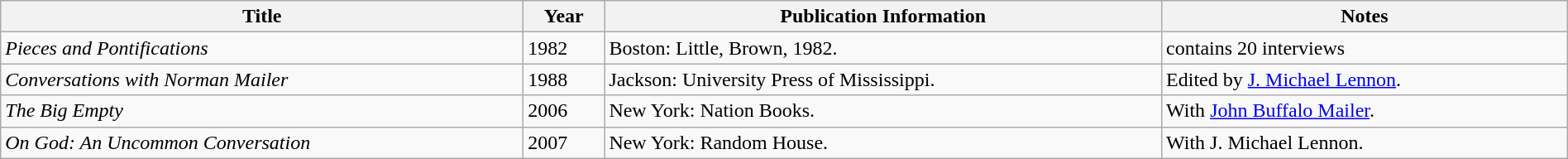<table class="wikitable sortable" border="1" width="100%">
<tr>
<th>Title</th>
<th>Year</th>
<th>Publication Information</th>
<th>Notes</th>
</tr>
<tr>
<td><em>Pieces and Pontifications</em></td>
<td>1982</td>
<td>Boston: Little, Brown, 1982.</td>
<td>contains 20 interviews</td>
</tr>
<tr>
<td><em>Conversations with Norman Mailer</em></td>
<td>1988</td>
<td>Jackson: University Press of Mississippi.</td>
<td>Edited by <a href='#'>J. Michael Lennon</a>.</td>
</tr>
<tr>
<td><em>The Big Empty</em></td>
<td>2006</td>
<td>New York: Nation Books.</td>
<td>With <a href='#'>John Buffalo Mailer</a>.</td>
</tr>
<tr>
<td><em>On God: An Uncommon Conversation</em></td>
<td>2007</td>
<td>New York: Random House.</td>
<td>With J. Michael Lennon.</td>
</tr>
</table>
